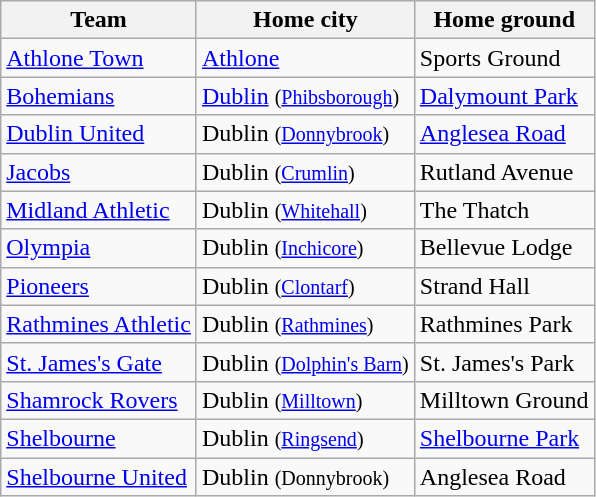<table class="wikitable sortable">
<tr>
<th>Team</th>
<th>Home city</th>
<th>Home ground</th>
</tr>
<tr>
<td><a href='#'>Athlone Town</a></td>
<td><a href='#'>Athlone</a></td>
<td>Sports Ground</td>
</tr>
<tr>
<td><a href='#'>Bohemians</a></td>
<td><a href='#'>Dublin</a> <small>(<a href='#'>Phibsborough</a>)</small></td>
<td><a href='#'>Dalymount Park</a></td>
</tr>
<tr>
<td><a href='#'>Dublin United</a></td>
<td>Dublin <small>(<a href='#'>Donnybrook</a>)</small></td>
<td><a href='#'>Anglesea Road</a></td>
</tr>
<tr>
<td><a href='#'>Jacobs</a></td>
<td>Dublin <small>(<a href='#'>Crumlin</a>)</small></td>
<td>Rutland Avenue</td>
</tr>
<tr>
<td><a href='#'>Midland Athletic</a></td>
<td>Dublin <small>(<a href='#'>Whitehall</a>)</small></td>
<td>The Thatch</td>
</tr>
<tr>
<td><a href='#'>Olympia</a></td>
<td>Dublin <small>(<a href='#'>Inchicore</a>)</small></td>
<td>Bellevue Lodge</td>
</tr>
<tr>
<td><a href='#'>Pioneers</a></td>
<td>Dublin <small>(<a href='#'>Clontarf</a>)</small></td>
<td>Strand Hall</td>
</tr>
<tr>
<td><a href='#'>Rathmines Athletic</a></td>
<td>Dublin <small>(<a href='#'>Rathmines</a>)</small></td>
<td>Rathmines Park</td>
</tr>
<tr>
<td><a href='#'>St. James's Gate</a></td>
<td>Dublin <small>(<a href='#'>Dolphin's Barn</a>)</small></td>
<td>St. James's Park</td>
</tr>
<tr>
<td><a href='#'>Shamrock Rovers</a></td>
<td>Dublin <small>(<a href='#'>Milltown</a>)</small></td>
<td>Milltown Ground </td>
</tr>
<tr>
<td><a href='#'>Shelbourne</a></td>
<td>Dublin <small>(<a href='#'>Ringsend</a>)</small></td>
<td><a href='#'>Shelbourne Park</a></td>
</tr>
<tr>
<td><a href='#'>Shelbourne United</a></td>
<td>Dublin <small>(Donnybrook)</small></td>
<td>Anglesea Road</td>
</tr>
</table>
